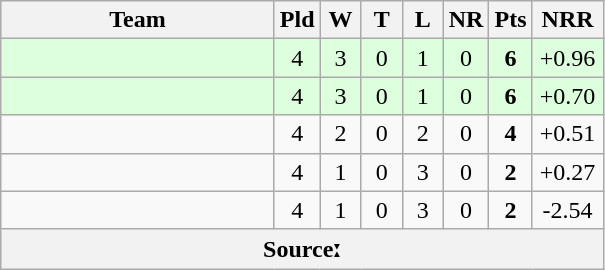<table class="wikitable" style="text-align:center;">
<tr>
<th width="175">Team</th>
<th abbr="Played" width="20">Pld</th>
<th abbr="Won" width="20">W</th>
<th abbr="Tied" width="20">T</th>
<th abbr="Lost" width="20">L</th>
<th abbr="No result" width="20">NR</th>
<th abbr="Points" width="20">Pts</th>
<th abbr="Net run rate" width="40">NRR</th>
</tr>
<tr bgcolor="#ddffdd">
<td align="left"></td>
<td>4</td>
<td>3</td>
<td>0</td>
<td>1</td>
<td>0</td>
<td><strong>6</strong></td>
<td>+0.96</td>
</tr>
<tr bgcolor="#ddffdd">
<td align="left"></td>
<td>4</td>
<td>3</td>
<td>0</td>
<td>1</td>
<td>0</td>
<td><strong>6</strong></td>
<td>+0.70</td>
</tr>
<tr>
<td align="left"></td>
<td>4</td>
<td>2</td>
<td>0</td>
<td>2</td>
<td>0</td>
<td><strong>4</strong></td>
<td>+0.51</td>
</tr>
<tr>
<td align="left"></td>
<td>4</td>
<td>1</td>
<td>0</td>
<td>3</td>
<td>0</td>
<td><strong>2</strong></td>
<td>+0.27</td>
</tr>
<tr>
<td align="left"></td>
<td>4</td>
<td>1</td>
<td>0</td>
<td>3</td>
<td>0</td>
<td><strong>2</strong></td>
<td>-2.54</td>
</tr>
<tr>
<th colspan="8">Sourceː</th>
</tr>
</table>
